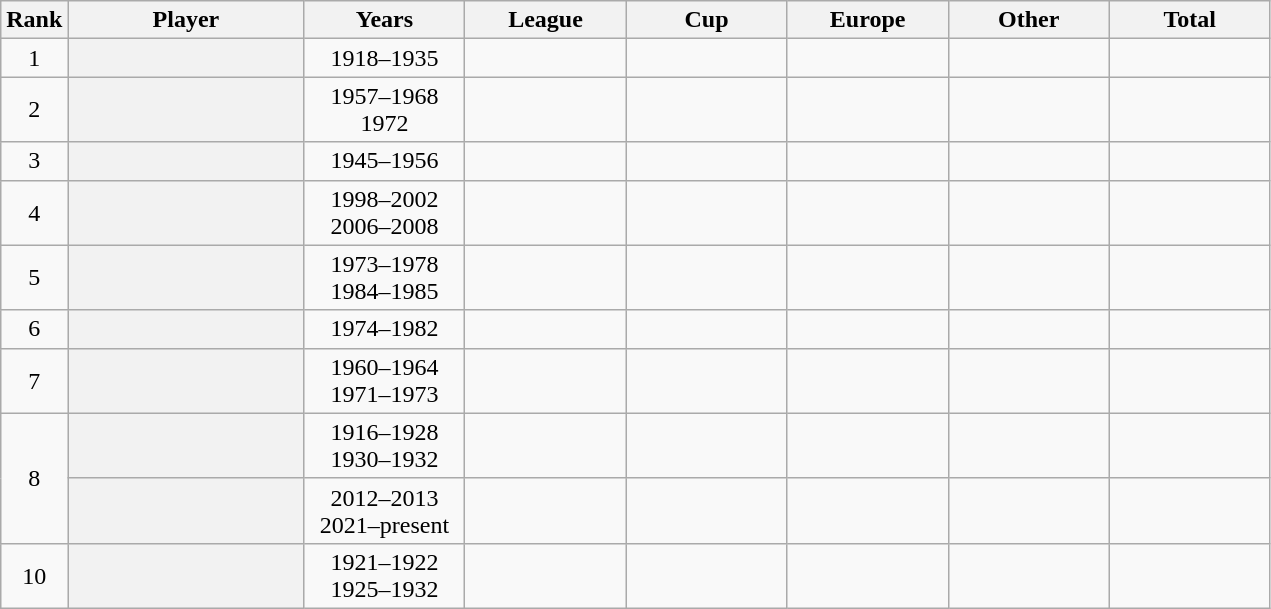<table class="wikitable plainrowheaders sortable" style="text-align: center;">
<tr>
<th scope=col>Rank</th>
<th scope=col width="150px">Player</th>
<th scope=col width="100px">Years</th>
<th scope=col width="100px">League</th>
<th scope=col width="100px">Cup</th>
<th scope=col width="100px">Europe</th>
<th scope=col width="100px">Other</th>
<th scope=col width="100px">Total</th>
</tr>
<tr>
<td>1</td>
<th scope=row> </th>
<td>1918–1935</td>
<td></td>
<td></td>
<td></td>
<td></td>
<td></td>
</tr>
<tr>
<td>2</td>
<th scope=row> </th>
<td>1957–1968<br>1972</td>
<td></td>
<td></td>
<td></td>
<td></td>
<td></td>
</tr>
<tr>
<td>3</td>
<th scope=row> </th>
<td>1945–1956</td>
<td></td>
<td></td>
<td></td>
<td></td>
<td></td>
</tr>
<tr>
<td>4</td>
<th scope=row> </th>
<td>1998–2002<br>2006–2008</td>
<td></td>
<td></td>
<td></td>
<td></td>
<td></td>
</tr>
<tr>
<td>5</td>
<th scope=row> </th>
<td>1973–1978<br>1984–1985</td>
<td></td>
<td></td>
<td></td>
<td></td>
<td></td>
</tr>
<tr>
<td>6</td>
<th scope=row> </th>
<td>1974–1982</td>
<td></td>
<td></td>
<td></td>
<td></td>
<td></td>
</tr>
<tr>
<td>7</td>
<th scope=row> </th>
<td>1960–1964<br>1971–1973</td>
<td></td>
<td></td>
<td></td>
<td></td>
<td></td>
</tr>
<tr>
<td rowspan=2>8</td>
<th scope=row> </th>
<td>1916–1928<br>1930–1932</td>
<td></td>
<td></td>
<td></td>
<td></td>
<td></td>
</tr>
<tr>
<th scope=row> <strong></strong></th>
<td>2012–2013<br>2021–present</td>
<td></td>
<td></td>
<td></td>
<td></td>
<td></td>
</tr>
<tr>
<td>10</td>
<th scope=row> </th>
<td>1921–1922<br>1925–1932</td>
<td></td>
<td></td>
<td></td>
<td></td>
<td></td>
</tr>
</table>
